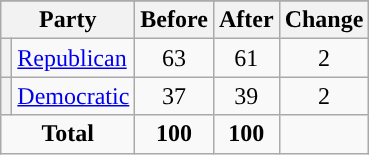<table class="wikitable" style="text-align:center;">
<tr>
</tr>
<tr>
<th colspan=2>Party</th>
<th>Before</th>
<th>After</th>
<th>Change</th>
</tr>
<tr>
<th style="background-color:"></th>
<td style="text-align:left;"><a href='#'>Republican</a></td>
<td>63</td>
<td>61</td>
<td> 2</td>
</tr>
<tr>
<th style="background-color:"></th>
<td style="text-align:left;"><a href='#'>Democratic</a></td>
<td>37</td>
<td>39</td>
<td> 2</td>
</tr>
<tr>
<td colspan=2><strong>Total</strong></td>
<td><strong>100</strong></td>
<td><strong>100</strong></td>
<td></td>
</tr>
</table>
